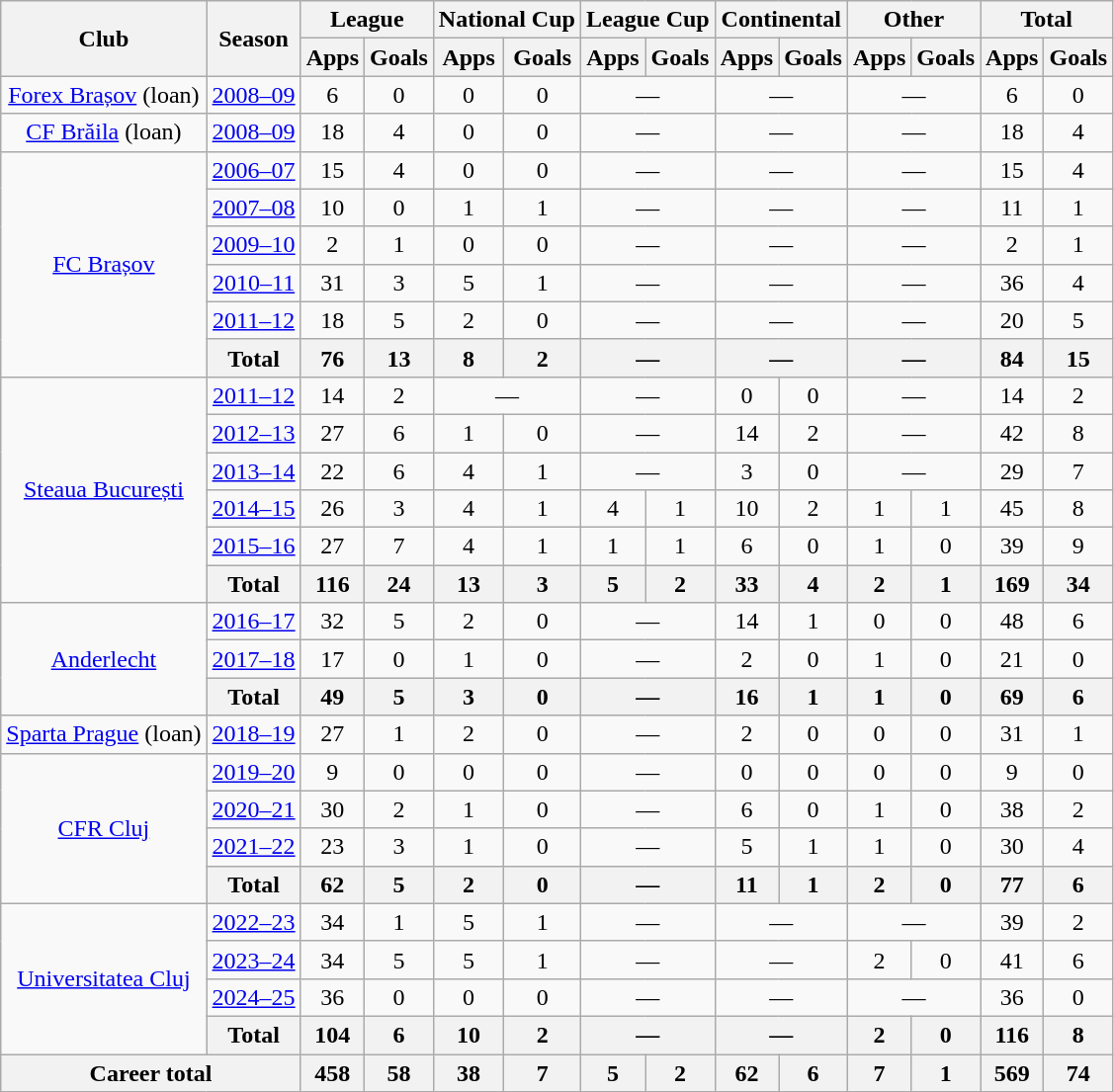<table class="wikitable" style="text-align:center">
<tr>
<th rowspan="2">Club</th>
<th rowspan="2">Season</th>
<th colspan="2">League</th>
<th colspan="2">National Cup</th>
<th colspan="2">League Cup</th>
<th colspan="2">Continental</th>
<th colspan="2">Other</th>
<th colspan="2">Total</th>
</tr>
<tr>
<th>Apps</th>
<th>Goals</th>
<th>Apps</th>
<th>Goals</th>
<th>Apps</th>
<th>Goals</th>
<th>Apps</th>
<th>Goals</th>
<th>Apps</th>
<th>Goals</th>
<th>Apps</th>
<th>Goals</th>
</tr>
<tr>
<td><a href='#'>Forex Brașov</a> (loan)</td>
<td><a href='#'>2008–09</a></td>
<td>6</td>
<td>0</td>
<td>0</td>
<td>0</td>
<td colspan="2">—</td>
<td colspan="2">—</td>
<td colspan="2">—</td>
<td>6</td>
<td>0</td>
</tr>
<tr>
<td><a href='#'>CF Brăila</a> (loan)</td>
<td><a href='#'>2008–09</a></td>
<td>18</td>
<td>4</td>
<td>0</td>
<td>0</td>
<td colspan="2">—</td>
<td colspan="2">—</td>
<td colspan="2">—</td>
<td>18</td>
<td>4</td>
</tr>
<tr>
<td rowspan="6"><a href='#'>FC Brașov</a></td>
<td><a href='#'>2006–07</a></td>
<td>15</td>
<td>4</td>
<td>0</td>
<td>0</td>
<td colspan="2">—</td>
<td colspan="2">—</td>
<td colspan="2">—</td>
<td>15</td>
<td>4</td>
</tr>
<tr>
<td><a href='#'>2007–08</a></td>
<td>10</td>
<td>0</td>
<td>1</td>
<td>1</td>
<td colspan="2">—</td>
<td colspan="2">—</td>
<td colspan="2">—</td>
<td>11</td>
<td>1</td>
</tr>
<tr>
<td><a href='#'>2009–10</a></td>
<td>2</td>
<td>1</td>
<td>0</td>
<td>0</td>
<td colspan="2">—</td>
<td colspan="2">—</td>
<td colspan="2">—</td>
<td>2</td>
<td>1</td>
</tr>
<tr>
<td><a href='#'>2010–11</a></td>
<td>31</td>
<td>3</td>
<td>5</td>
<td>1</td>
<td colspan="2">—</td>
<td colspan="2">—</td>
<td colspan="2">—</td>
<td>36</td>
<td>4</td>
</tr>
<tr>
<td><a href='#'>2011–12</a></td>
<td>18</td>
<td>5</td>
<td>2</td>
<td>0</td>
<td colspan="2">—</td>
<td colspan="2">—</td>
<td colspan="2">—</td>
<td>20</td>
<td>5</td>
</tr>
<tr>
<th>Total</th>
<th>76</th>
<th>13</th>
<th>8</th>
<th>2</th>
<th colspan="2">—</th>
<th colspan="2">—</th>
<th colspan="2">—</th>
<th>84</th>
<th>15</th>
</tr>
<tr>
<td rowspan="6"><a href='#'>Steaua București</a></td>
<td><a href='#'>2011–12</a></td>
<td>14</td>
<td>2</td>
<td colspan="2">—</td>
<td colspan="2">—</td>
<td>0</td>
<td>0</td>
<td colspan="2">—</td>
<td>14</td>
<td>2</td>
</tr>
<tr>
<td><a href='#'>2012–13</a></td>
<td>27</td>
<td>6</td>
<td>1</td>
<td>0</td>
<td colspan="2">—</td>
<td>14</td>
<td>2</td>
<td colspan="2">—</td>
<td>42</td>
<td>8</td>
</tr>
<tr>
<td><a href='#'>2013–14</a></td>
<td>22</td>
<td>6</td>
<td>4</td>
<td>1</td>
<td colspan="2">—</td>
<td>3</td>
<td>0</td>
<td colspan="2">—</td>
<td>29</td>
<td>7</td>
</tr>
<tr>
<td><a href='#'>2014–15</a></td>
<td>26</td>
<td>3</td>
<td>4</td>
<td>1</td>
<td>4</td>
<td>1</td>
<td>10</td>
<td>2</td>
<td>1</td>
<td>1</td>
<td>45</td>
<td>8</td>
</tr>
<tr>
<td><a href='#'>2015–16</a></td>
<td>27</td>
<td>7</td>
<td>4</td>
<td>1</td>
<td>1</td>
<td>1</td>
<td>6</td>
<td>0</td>
<td>1</td>
<td>0</td>
<td>39</td>
<td>9</td>
</tr>
<tr>
<th>Total</th>
<th>116</th>
<th>24</th>
<th>13</th>
<th>3</th>
<th>5</th>
<th>2</th>
<th>33</th>
<th>4</th>
<th>2</th>
<th>1</th>
<th>169</th>
<th>34</th>
</tr>
<tr>
<td rowspan="3"><a href='#'>Anderlecht</a></td>
<td><a href='#'>2016–17</a></td>
<td>32</td>
<td>5</td>
<td>2</td>
<td>0</td>
<td colspan="2">—</td>
<td>14</td>
<td>1</td>
<td>0</td>
<td>0</td>
<td>48</td>
<td>6</td>
</tr>
<tr>
<td><a href='#'>2017–18</a></td>
<td>17</td>
<td>0</td>
<td>1</td>
<td>0</td>
<td colspan="2">—</td>
<td>2</td>
<td>0</td>
<td>1</td>
<td>0</td>
<td>21</td>
<td>0</td>
</tr>
<tr>
<th>Total</th>
<th>49</th>
<th>5</th>
<th>3</th>
<th>0</th>
<th colspan="2">—</th>
<th>16</th>
<th>1</th>
<th>1</th>
<th>0</th>
<th>69</th>
<th>6</th>
</tr>
<tr>
<td><a href='#'>Sparta Prague</a> (loan)</td>
<td><a href='#'>2018–19</a></td>
<td>27</td>
<td>1</td>
<td>2</td>
<td>0</td>
<td colspan="2">—</td>
<td>2</td>
<td>0</td>
<td>0</td>
<td>0</td>
<td>31</td>
<td>1</td>
</tr>
<tr>
<td rowspan="4"><a href='#'>CFR Cluj</a></td>
<td><a href='#'>2019–20</a></td>
<td>9</td>
<td>0</td>
<td>0</td>
<td>0</td>
<td colspan="2">—</td>
<td>0</td>
<td>0</td>
<td>0</td>
<td>0</td>
<td>9</td>
<td>0</td>
</tr>
<tr>
<td><a href='#'>2020–21</a></td>
<td>30</td>
<td>2</td>
<td>1</td>
<td>0</td>
<td colspan="2">—</td>
<td>6</td>
<td>0</td>
<td>1</td>
<td>0</td>
<td>38</td>
<td>2</td>
</tr>
<tr>
<td><a href='#'>2021–22</a></td>
<td>23</td>
<td>3</td>
<td>1</td>
<td>0</td>
<td colspan="2">—</td>
<td>5</td>
<td>1</td>
<td>1</td>
<td>0</td>
<td>30</td>
<td>4</td>
</tr>
<tr>
<th>Total</th>
<th>62</th>
<th>5</th>
<th>2</th>
<th>0</th>
<th colspan="2">—</th>
<th>11</th>
<th>1</th>
<th>2</th>
<th>0</th>
<th>77</th>
<th>6</th>
</tr>
<tr>
<td rowspan="4"><a href='#'>Universitatea Cluj</a></td>
<td><a href='#'>2022–23</a></td>
<td>34</td>
<td>1</td>
<td>5</td>
<td>1</td>
<td colspan="2">—</td>
<td colspan="2">—</td>
<td colspan="2">—</td>
<td>39</td>
<td>2</td>
</tr>
<tr>
<td><a href='#'>2023–24</a></td>
<td>34</td>
<td>5</td>
<td>5</td>
<td>1</td>
<td colspan="2">—</td>
<td colspan="2">—</td>
<td>2</td>
<td>0</td>
<td>41</td>
<td>6</td>
</tr>
<tr>
<td><a href='#'>2024–25</a></td>
<td>36</td>
<td>0</td>
<td>0</td>
<td>0</td>
<td colspan="2">—</td>
<td colspan="2">—</td>
<td colspan="2">—</td>
<td>36</td>
<td>0</td>
</tr>
<tr>
<th>Total</th>
<th>104</th>
<th>6</th>
<th>10</th>
<th>2</th>
<th colspan="2">—</th>
<th colspan="2">—</th>
<th>2</th>
<th>0</th>
<th>116</th>
<th>8</th>
</tr>
<tr>
<th colspan="2">Career total</th>
<th>458</th>
<th>58</th>
<th>38</th>
<th>7</th>
<th>5</th>
<th>2</th>
<th>62</th>
<th>6</th>
<th>7</th>
<th>1</th>
<th>569</th>
<th>74</th>
</tr>
</table>
